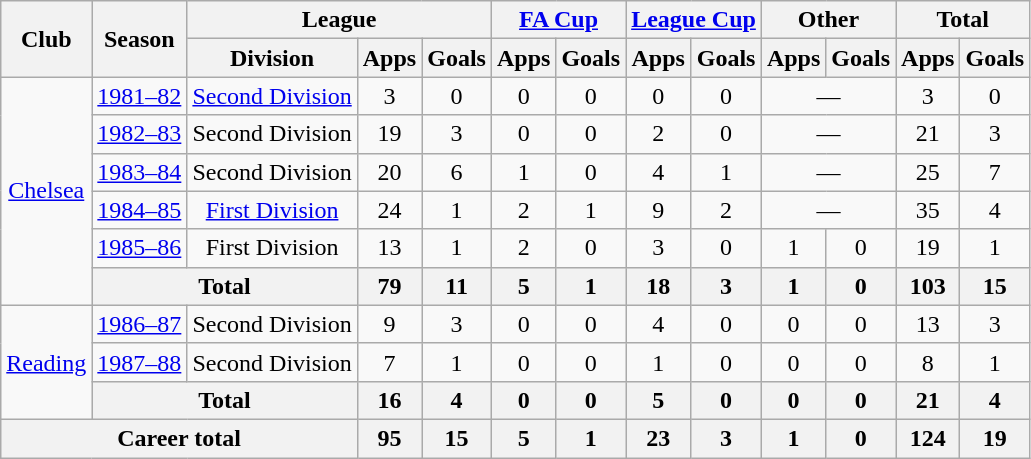<table class="wikitable" style="text-align:center">
<tr>
<th rowspan="2">Club</th>
<th rowspan="2">Season</th>
<th colspan="3">League</th>
<th colspan="2"><a href='#'>FA Cup</a></th>
<th colspan="2"><a href='#'>League Cup</a></th>
<th colspan="2">Other</th>
<th colspan="2">Total</th>
</tr>
<tr>
<th>Division</th>
<th>Apps</th>
<th>Goals</th>
<th>Apps</th>
<th>Goals</th>
<th>Apps</th>
<th>Goals</th>
<th>Apps</th>
<th>Goals</th>
<th>Apps</th>
<th>Goals</th>
</tr>
<tr>
<td rowspan="6"><a href='#'>Chelsea</a></td>
<td><a href='#'>1981–82</a></td>
<td><a href='#'>Second Division</a></td>
<td>3</td>
<td>0</td>
<td>0</td>
<td>0</td>
<td>0</td>
<td>0</td>
<td colspan="2">—</td>
<td>3</td>
<td>0</td>
</tr>
<tr>
<td><a href='#'>1982–83</a></td>
<td>Second Division</td>
<td>19</td>
<td>3</td>
<td>0</td>
<td>0</td>
<td>2</td>
<td>0</td>
<td colspan="2">—</td>
<td>21</td>
<td>3</td>
</tr>
<tr>
<td><a href='#'>1983–84</a></td>
<td>Second Division</td>
<td>20</td>
<td>6</td>
<td>1</td>
<td>0</td>
<td>4</td>
<td>1</td>
<td colspan="2">—</td>
<td>25</td>
<td>7</td>
</tr>
<tr>
<td><a href='#'>1984–85</a></td>
<td><a href='#'>First Division</a></td>
<td>24</td>
<td>1</td>
<td>2</td>
<td>1</td>
<td>9</td>
<td>2</td>
<td colspan="2">—</td>
<td>35</td>
<td>4</td>
</tr>
<tr>
<td><a href='#'>1985–86</a></td>
<td>First Division</td>
<td>13</td>
<td>1</td>
<td>2</td>
<td>0</td>
<td>3</td>
<td>0</td>
<td>1</td>
<td>0</td>
<td>19</td>
<td>1</td>
</tr>
<tr>
<th colspan="2">Total</th>
<th>79</th>
<th>11</th>
<th>5</th>
<th>1</th>
<th>18</th>
<th>3</th>
<th>1</th>
<th>0</th>
<th>103</th>
<th>15</th>
</tr>
<tr>
<td rowspan="3"><a href='#'>Reading</a></td>
<td><a href='#'>1986–87</a></td>
<td>Second Division</td>
<td>9</td>
<td>3</td>
<td>0</td>
<td>0</td>
<td>4</td>
<td>0</td>
<td>0</td>
<td>0</td>
<td>13</td>
<td>3</td>
</tr>
<tr>
<td><a href='#'>1987–88</a></td>
<td>Second Division</td>
<td>7</td>
<td>1</td>
<td>0</td>
<td>0</td>
<td>1</td>
<td>0</td>
<td>0</td>
<td>0</td>
<td>8</td>
<td>1</td>
</tr>
<tr>
<th colspan="2">Total</th>
<th>16</th>
<th>4</th>
<th>0</th>
<th>0</th>
<th>5</th>
<th>0</th>
<th>0</th>
<th>0</th>
<th>21</th>
<th>4</th>
</tr>
<tr>
<th colspan="3">Career total</th>
<th>95</th>
<th>15</th>
<th>5</th>
<th>1</th>
<th>23</th>
<th>3</th>
<th>1</th>
<th>0</th>
<th>124</th>
<th>19</th>
</tr>
</table>
